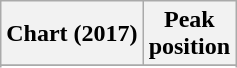<table class="wikitable sortable plainrowheaders" style="text-align:center">
<tr>
<th scope="col">Chart (2017)</th>
<th scope="col">Peak<br> position</th>
</tr>
<tr>
</tr>
<tr>
</tr>
<tr>
</tr>
<tr>
</tr>
<tr>
</tr>
<tr>
</tr>
<tr>
</tr>
<tr>
</tr>
<tr>
</tr>
<tr>
</tr>
<tr>
</tr>
<tr>
</tr>
<tr>
</tr>
<tr>
</tr>
<tr>
</tr>
<tr>
</tr>
</table>
